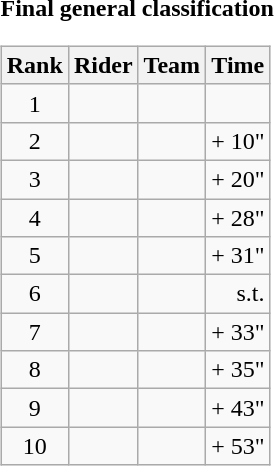<table>
<tr>
<td><strong>Final general classification</strong><br><table class="wikitable">
<tr>
<th scope="col">Rank</th>
<th scope="col">Rider</th>
<th scope="col">Team</th>
<th scope="col">Time</th>
</tr>
<tr>
<td style="text-align:center;">1</td>
<td></td>
<td></td>
<td style="text-align:right;"></td>
</tr>
<tr>
<td style="text-align:center;">2</td>
<td></td>
<td></td>
<td style="text-align:right;">+ 10"</td>
</tr>
<tr>
<td style="text-align:center;">3</td>
<td></td>
<td></td>
<td style="text-align:right;">+ 20"</td>
</tr>
<tr>
<td style="text-align:center;">4</td>
<td></td>
<td></td>
<td style="text-align:right;">+ 28"</td>
</tr>
<tr>
<td style="text-align:center;">5</td>
<td></td>
<td></td>
<td style="text-align:right;">+ 31"</td>
</tr>
<tr>
<td style="text-align:center;">6</td>
<td></td>
<td></td>
<td style="text-align:right;">s.t.</td>
</tr>
<tr>
<td style="text-align:center;">7</td>
<td></td>
<td></td>
<td style="text-align:right;">+ 33"</td>
</tr>
<tr>
<td style="text-align:center;">8</td>
<td></td>
<td></td>
<td style="text-align:right;">+ 35"</td>
</tr>
<tr>
<td style="text-align:center;">9</td>
<td></td>
<td></td>
<td style="text-align:right;">+ 43"</td>
</tr>
<tr>
<td style="text-align:center;">10</td>
<td></td>
<td></td>
<td style="text-align:right;">+ 53"</td>
</tr>
</table>
</td>
</tr>
</table>
